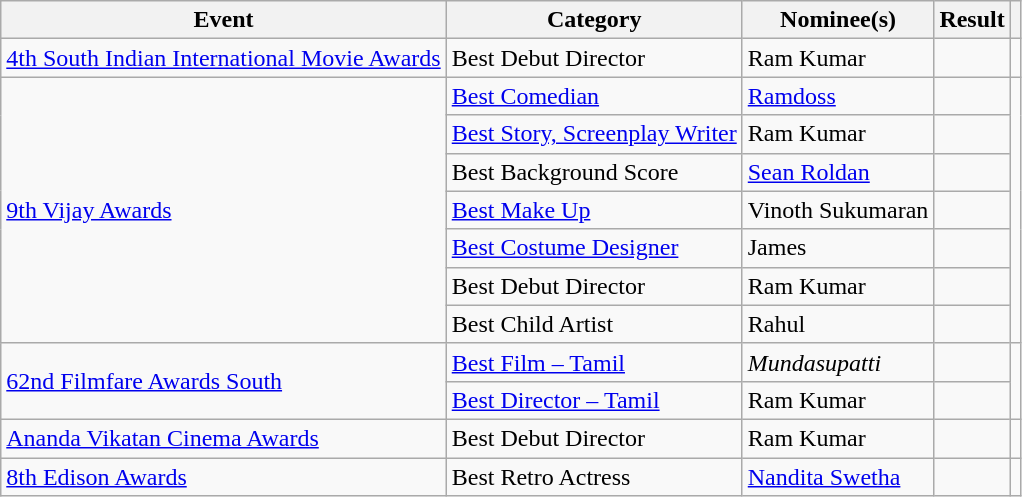<table class="wikitable plainrowheaders unsortable">
<tr>
<th scope="col">Event</th>
<th scope="col">Category</th>
<th scope="col">Nominee(s)</th>
<th scope="col">Result</th>
<th scope="col" class="unsortable"></th>
</tr>
<tr>
<td><a href='#'>4th South Indian International Movie Awards</a></td>
<td>Best Debut Director</td>
<td>Ram Kumar</td>
<td></td>
<td style="text-align:center;"><br></td>
</tr>
<tr>
<td rowspan="7"><a href='#'>9th Vijay Awards</a></td>
<td><a href='#'>Best Comedian</a></td>
<td><a href='#'>Ramdoss</a></td>
<td></td>
<td rowspan="7" style="text-align:center;"><br></td>
</tr>
<tr>
<td><a href='#'>Best Story, Screenplay Writer</a></td>
<td>Ram Kumar</td>
<td></td>
</tr>
<tr>
<td>Best Background Score</td>
<td><a href='#'>Sean Roldan</a></td>
<td></td>
</tr>
<tr>
<td><a href='#'>Best Make Up</a></td>
<td>Vinoth Sukumaran</td>
<td></td>
</tr>
<tr>
<td><a href='#'>Best Costume Designer</a></td>
<td>James</td>
<td></td>
</tr>
<tr>
<td>Best Debut Director</td>
<td>Ram Kumar</td>
<td></td>
</tr>
<tr>
<td>Best Child Artist</td>
<td>Rahul</td>
<td></td>
</tr>
<tr>
<td rowspan="2"><a href='#'>62nd Filmfare Awards South</a></td>
<td><a href='#'>Best Film – Tamil</a></td>
<td><em>Mundasupatti</em></td>
<td></td>
<td rowspan="2" style="text-align:center;"></td>
</tr>
<tr>
<td><a href='#'>Best Director – Tamil</a></td>
<td>Ram Kumar</td>
<td></td>
</tr>
<tr>
<td><a href='#'>Ananda Vikatan Cinema Awards</a></td>
<td>Best Debut Director</td>
<td>Ram Kumar</td>
<td></td>
<td style="text-align:center;"></td>
</tr>
<tr>
<td><a href='#'>8th Edison Awards</a></td>
<td>Best Retro Actress</td>
<td><a href='#'>Nandita Swetha</a></td>
<td></td>
<td style="text-align:center;"><br></td>
</tr>
</table>
